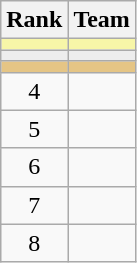<table class="wikitable" style="text-align:center">
<tr>
<th>Rank</th>
<th>Team</th>
</tr>
<tr bgcolor=#F7F6A8>
<td></td>
<td align=left></td>
</tr>
<tr bgcolor=#EDEDED>
<td></td>
<td align=left></td>
</tr>
<tr bgcolor=#E5C585>
<td></td>
<td align=left></td>
</tr>
<tr>
<td>4</td>
<td align=left></td>
</tr>
<tr>
<td>5</td>
<td align=left></td>
</tr>
<tr>
<td>6</td>
<td align=left></td>
</tr>
<tr>
<td>7</td>
<td align=left></td>
</tr>
<tr>
<td>8</td>
<td align=left></td>
</tr>
</table>
